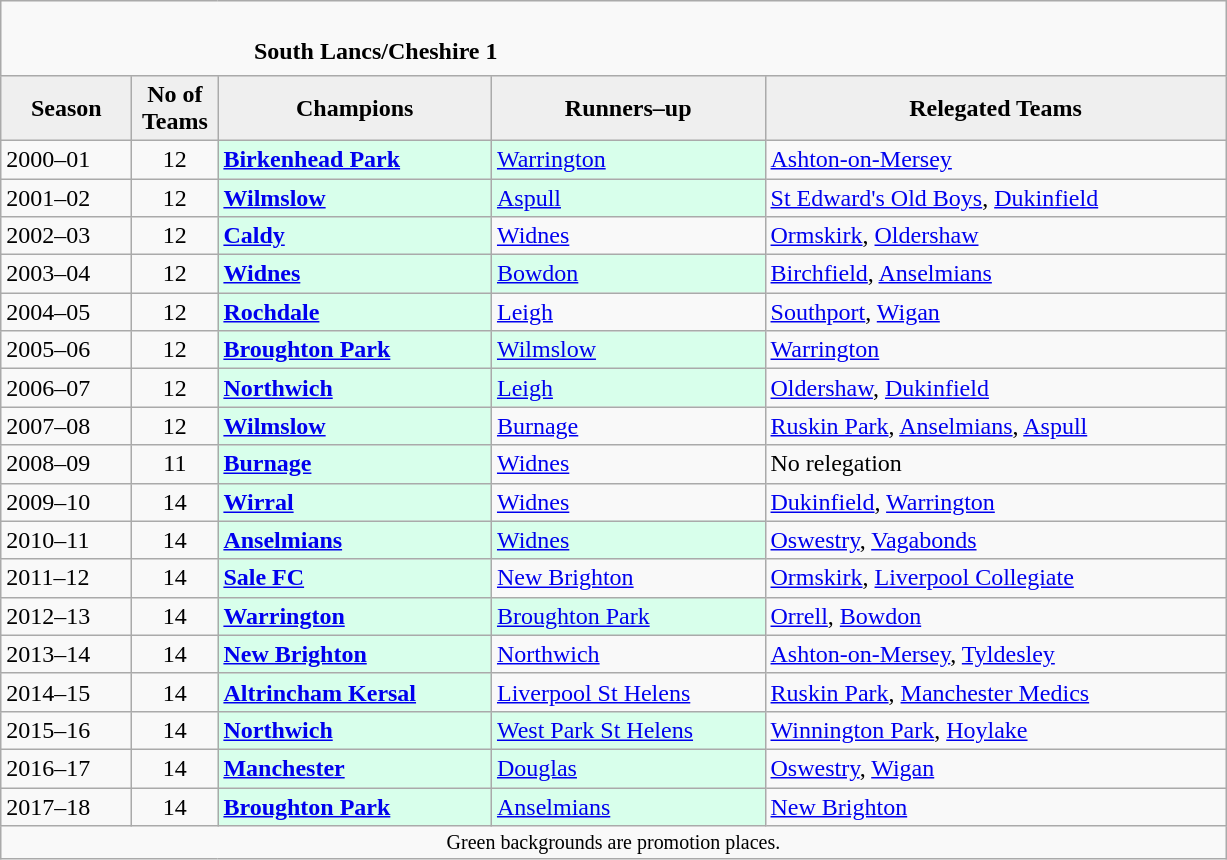<table class="wikitable" style="text-align: left;">
<tr>
<td colspan="11" cellpadding="0" cellspacing="0"><br><table border="0" style="width:100%;" cellpadding="0" cellspacing="0">
<tr>
<td style="width:20%; border:0;"></td>
<td style="border:0;"><strong>South Lancs/Cheshire 1</strong></td>
<td style="width:20%; border:0;"></td>
</tr>
</table>
</td>
</tr>
<tr>
<th style="background:#efefef; width:80px;">Season</th>
<th style="background:#efefef; width:50px;">No of Teams</th>
<th style="background:#efefef; width:175px;">Champions</th>
<th style="background:#efefef; width:175px;">Runners–up</th>
<th style="background:#efefef; width:300px;">Relegated Teams</th>
</tr>
<tr align=left>
<td>2000–01</td>
<td style="text-align: center;">12</td>
<td style="background:#d8ffeb;"><strong><a href='#'>Birkenhead Park</a></strong></td>
<td style="background:#d8ffeb;"><a href='#'>Warrington</a></td>
<td><a href='#'>Ashton-on-Mersey</a></td>
</tr>
<tr>
<td>2001–02</td>
<td style="text-align: center;">12</td>
<td style="background:#d8ffeb;"><strong><a href='#'>Wilmslow</a></strong></td>
<td style="background:#d8ffeb;"><a href='#'>Aspull</a></td>
<td><a href='#'>St Edward's Old Boys</a>, <a href='#'>Dukinfield</a></td>
</tr>
<tr>
<td>2002–03</td>
<td style="text-align: center;">12</td>
<td style="background:#d8ffeb;"><strong><a href='#'>Caldy</a></strong></td>
<td><a href='#'>Widnes</a></td>
<td><a href='#'>Ormskirk</a>, <a href='#'>Oldershaw</a></td>
</tr>
<tr>
<td>2003–04</td>
<td style="text-align: center;">12</td>
<td style="background:#d8ffeb;"><strong><a href='#'>Widnes</a></strong></td>
<td style="background:#d8ffeb;"><a href='#'>Bowdon</a></td>
<td><a href='#'>Birchfield</a>, <a href='#'>Anselmians</a></td>
</tr>
<tr>
<td>2004–05</td>
<td style="text-align: center;">12</td>
<td style="background:#d8ffeb;"><strong><a href='#'>Rochdale</a></strong></td>
<td><a href='#'>Leigh</a></td>
<td><a href='#'>Southport</a>, <a href='#'>Wigan</a></td>
</tr>
<tr>
<td>2005–06</td>
<td style="text-align: center;">12</td>
<td style="background:#d8ffeb;"><strong><a href='#'>Broughton Park</a></strong></td>
<td style="background:#d8ffeb;"><a href='#'>Wilmslow</a></td>
<td><a href='#'>Warrington</a></td>
</tr>
<tr>
<td>2006–07</td>
<td style="text-align: center;">12</td>
<td style="background:#d8ffeb;"><strong><a href='#'>Northwich</a></strong></td>
<td style="background:#d8ffeb;"><a href='#'>Leigh</a></td>
<td><a href='#'>Oldershaw</a>, <a href='#'>Dukinfield</a></td>
</tr>
<tr>
<td>2007–08</td>
<td style="text-align: center;">12</td>
<td style="background:#d8ffeb;"><strong><a href='#'>Wilmslow</a></strong></td>
<td><a href='#'>Burnage</a></td>
<td><a href='#'>Ruskin Park</a>, <a href='#'>Anselmians</a>, <a href='#'>Aspull</a></td>
</tr>
<tr>
<td>2008–09</td>
<td style="text-align: center;">11</td>
<td style="background:#d8ffeb;"><strong><a href='#'>Burnage</a></strong></td>
<td><a href='#'>Widnes</a></td>
<td>No relegation</td>
</tr>
<tr>
<td>2009–10</td>
<td style="text-align: center;">14</td>
<td style="background:#d8ffeb;"><strong><a href='#'>Wirral</a></strong></td>
<td><a href='#'>Widnes</a></td>
<td><a href='#'>Dukinfield</a>, <a href='#'>Warrington</a></td>
</tr>
<tr>
<td>2010–11</td>
<td style="text-align: center;">14</td>
<td style="background:#d8ffeb;"><strong><a href='#'>Anselmians</a></strong></td>
<td style="background:#d8ffeb;"><a href='#'>Widnes</a></td>
<td><a href='#'>Oswestry</a>, <a href='#'>Vagabonds</a></td>
</tr>
<tr>
<td>2011–12</td>
<td style="text-align: center;">14</td>
<td style="background:#d8ffeb;"><strong><a href='#'>Sale FC</a></strong></td>
<td><a href='#'>New Brighton</a></td>
<td><a href='#'>Ormskirk</a>, <a href='#'>Liverpool Collegiate</a></td>
</tr>
<tr>
<td>2012–13</td>
<td style="text-align: center;">14</td>
<td style="background:#d8ffeb;"><strong><a href='#'>Warrington</a></strong></td>
<td style="background:#d8ffeb;"><a href='#'>Broughton Park</a></td>
<td><a href='#'>Orrell</a>, <a href='#'>Bowdon</a></td>
</tr>
<tr>
<td>2013–14</td>
<td style="text-align: center;">14</td>
<td style="background:#d8ffeb;"><strong><a href='#'>New Brighton</a></strong></td>
<td><a href='#'>Northwich</a></td>
<td><a href='#'>Ashton-on-Mersey</a>, <a href='#'>Tyldesley</a></td>
</tr>
<tr>
<td>2014–15</td>
<td style="text-align: center;">14</td>
<td style="background:#d8ffeb;"><strong><a href='#'>Altrincham Kersal</a></strong></td>
<td><a href='#'>Liverpool St Helens</a></td>
<td><a href='#'>Ruskin Park</a>, <a href='#'>Manchester Medics</a></td>
</tr>
<tr>
<td>2015–16</td>
<td style="text-align: center;">14</td>
<td style="background:#d8ffeb;"><strong><a href='#'>Northwich</a></strong></td>
<td style="background:#d8ffeb;"><a href='#'>West Park St Helens</a></td>
<td><a href='#'>Winnington Park</a>, <a href='#'>Hoylake</a></td>
</tr>
<tr>
<td>2016–17</td>
<td style="text-align: center;">14</td>
<td style="background:#d8ffeb;"><strong><a href='#'>Manchester</a></strong></td>
<td style="background:#d8ffeb;"><a href='#'>Douglas</a></td>
<td><a href='#'>Oswestry</a>, <a href='#'>Wigan</a></td>
</tr>
<tr>
<td>2017–18</td>
<td style="text-align: center;">14</td>
<td style="background:#d8ffeb;"><strong><a href='#'>Broughton Park</a></strong></td>
<td style="background:#d8ffeb;"><a href='#'>Anselmians</a></td>
<td><a href='#'>New Brighton</a></td>
</tr>
<tr>
<td colspan="15"  style="border:0; font-size:smaller; text-align:center;">Green backgrounds are promotion places.</td>
</tr>
</table>
